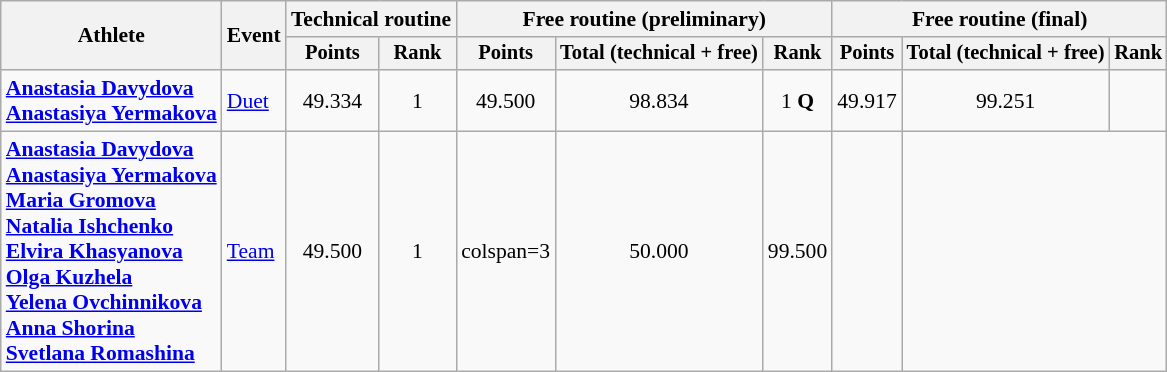<table class="wikitable" style="font-size:90%">
<tr>
<th rowspan="2">Athlete</th>
<th rowspan="2">Event</th>
<th colspan=2>Technical routine</th>
<th colspan=3>Free routine (preliminary)</th>
<th colspan=3>Free routine (final)</th>
</tr>
<tr style="font-size:95%">
<th>Points</th>
<th>Rank</th>
<th>Points</th>
<th>Total (technical + free)</th>
<th>Rank</th>
<th>Points</th>
<th>Total (technical + free)</th>
<th>Rank</th>
</tr>
<tr align=center>
<td align=left><strong><a href='#'>Anastasia Davydova</a><br><a href='#'>Anastasiya Yermakova</a></strong></td>
<td align=left><a href='#'>Duet</a></td>
<td>49.334</td>
<td>1</td>
<td>49.500</td>
<td>98.834</td>
<td>1 <strong>Q</strong></td>
<td>49.917</td>
<td>99.251</td>
<td></td>
</tr>
<tr align=center>
<td align=left><strong><a href='#'>Anastasia Davydova</a><br><a href='#'>Anastasiya Yermakova</a><br><a href='#'>Maria Gromova</a><br><a href='#'>Natalia Ishchenko</a><br><a href='#'>Elvira Khasyanova</a><br><a href='#'>Olga Kuzhela</a><br><a href='#'>Yelena Ovchinnikova</a><br><a href='#'>Anna Shorina</a><br><a href='#'>Svetlana Romashina</a></strong></td>
<td align=left><a href='#'>Team</a></td>
<td>49.500</td>
<td>1</td>
<td>colspan=3 </td>
<td>50.000</td>
<td>99.500</td>
<td></td>
</tr>
</table>
